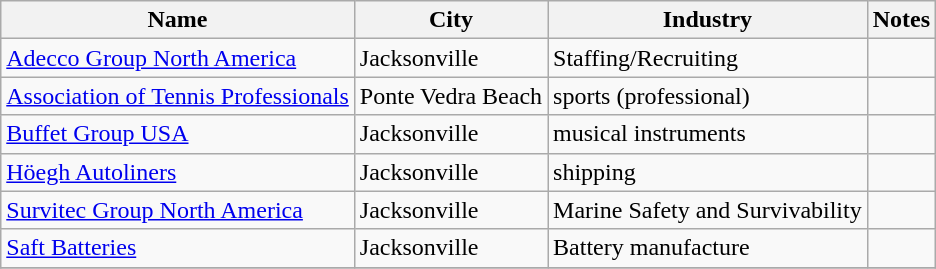<table class="wikitable sortable">
<tr>
<th>Name</th>
<th>City</th>
<th>Industry</th>
<th class="sortable">Notes</th>
</tr>
<tr>
<td><a href='#'>Adecco Group North America</a></td>
<td>Jacksonville</td>
<td>Staffing/Recruiting</td>
<td></td>
</tr>
<tr>
<td><a href='#'>Association of Tennis Professionals</a></td>
<td>Ponte Vedra Beach</td>
<td>sports (professional)</td>
<td></td>
</tr>
<tr>
<td><a href='#'>Buffet Group USA</a></td>
<td>Jacksonville</td>
<td>musical instruments</td>
<td></td>
</tr>
<tr>
<td><a href='#'>Höegh Autoliners</a></td>
<td>Jacksonville</td>
<td>shipping</td>
<td></td>
</tr>
<tr>
<td><a href='#'>Survitec Group North America</a></td>
<td>Jacksonville</td>
<td>Marine Safety and Survivability</td>
<td></td>
</tr>
<tr>
<td><a href='#'>Saft Batteries</a></td>
<td>Jacksonville</td>
<td>Battery manufacture</td>
<td></td>
</tr>
<tr>
</tr>
</table>
